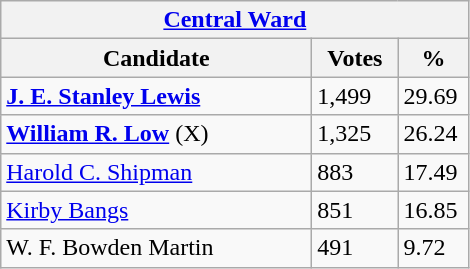<table class="wikitable">
<tr>
<th colspan="3"><a href='#'>Central Ward</a></th>
</tr>
<tr>
<th style="width: 200px">Candidate</th>
<th style="width: 50px">Votes</th>
<th style="width: 40px">%</th>
</tr>
<tr>
<td><strong><a href='#'>J. E. Stanley Lewis</a></strong></td>
<td>1,499</td>
<td>29.69</td>
</tr>
<tr>
<td><strong><a href='#'>William R. Low</a></strong> (X)</td>
<td>1,325</td>
<td>26.24</td>
</tr>
<tr>
<td><a href='#'>Harold C. Shipman</a></td>
<td>883</td>
<td>17.49</td>
</tr>
<tr>
<td><a href='#'>Kirby Bangs</a></td>
<td>851</td>
<td>16.85</td>
</tr>
<tr>
<td>W. F. Bowden Martin</td>
<td>491</td>
<td>9.72</td>
</tr>
</table>
